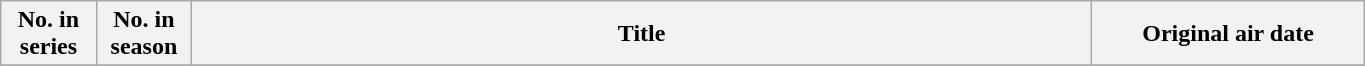<table class="wikitable plainrowheaders" style="width:72%;">
<tr>
<th scope="col" width=7%>No. in<br>series</th>
<th scope="col" width=7%>No. in<br>season</th>
<th scope="col">Title</th>
<th scope="col" width=20%>Original air date</th>
</tr>
<tr>
</tr>
</table>
